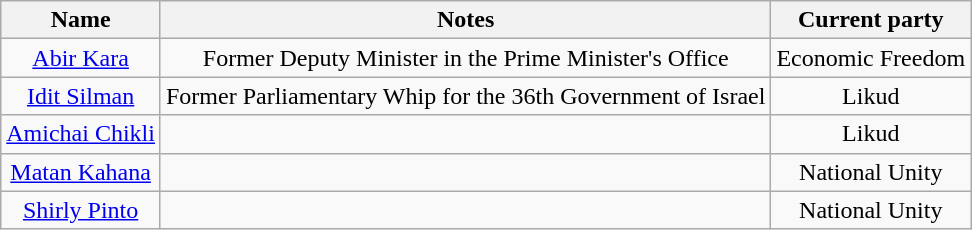<table class="wikitable" style="text-align: center;">
<tr>
<th>Name</th>
<th>Notes</th>
<th>Current party</th>
</tr>
<tr>
<td><a href='#'>Abir Kara</a></td>
<td>Former Deputy Minister in the Prime Minister's Office</td>
<td>Economic Freedom</td>
</tr>
<tr>
<td><a href='#'>Idit Silman</a></td>
<td>Former Parliamentary Whip for the 36th Government of Israel</td>
<td>Likud</td>
</tr>
<tr>
<td><a href='#'>Amichai Chikli</a></td>
<td></td>
<td>Likud</td>
</tr>
<tr>
<td><a href='#'>Matan Kahana</a></td>
<td></td>
<td>National Unity</td>
</tr>
<tr>
<td><a href='#'>Shirly Pinto</a></td>
<td></td>
<td>National Unity</td>
</tr>
</table>
